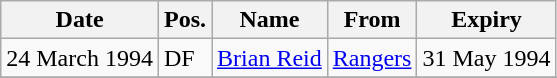<table class="wikitable">
<tr>
<th>Date</th>
<th>Pos.</th>
<th>Name</th>
<th>From</th>
<th>Expiry</th>
</tr>
<tr>
<td>24 March 1994 </td>
<td>DF</td>
<td> <a href='#'>Brian Reid</a></td>
<td> <a href='#'>Rangers</a></td>
<td>31 May 1994</td>
</tr>
<tr>
</tr>
</table>
